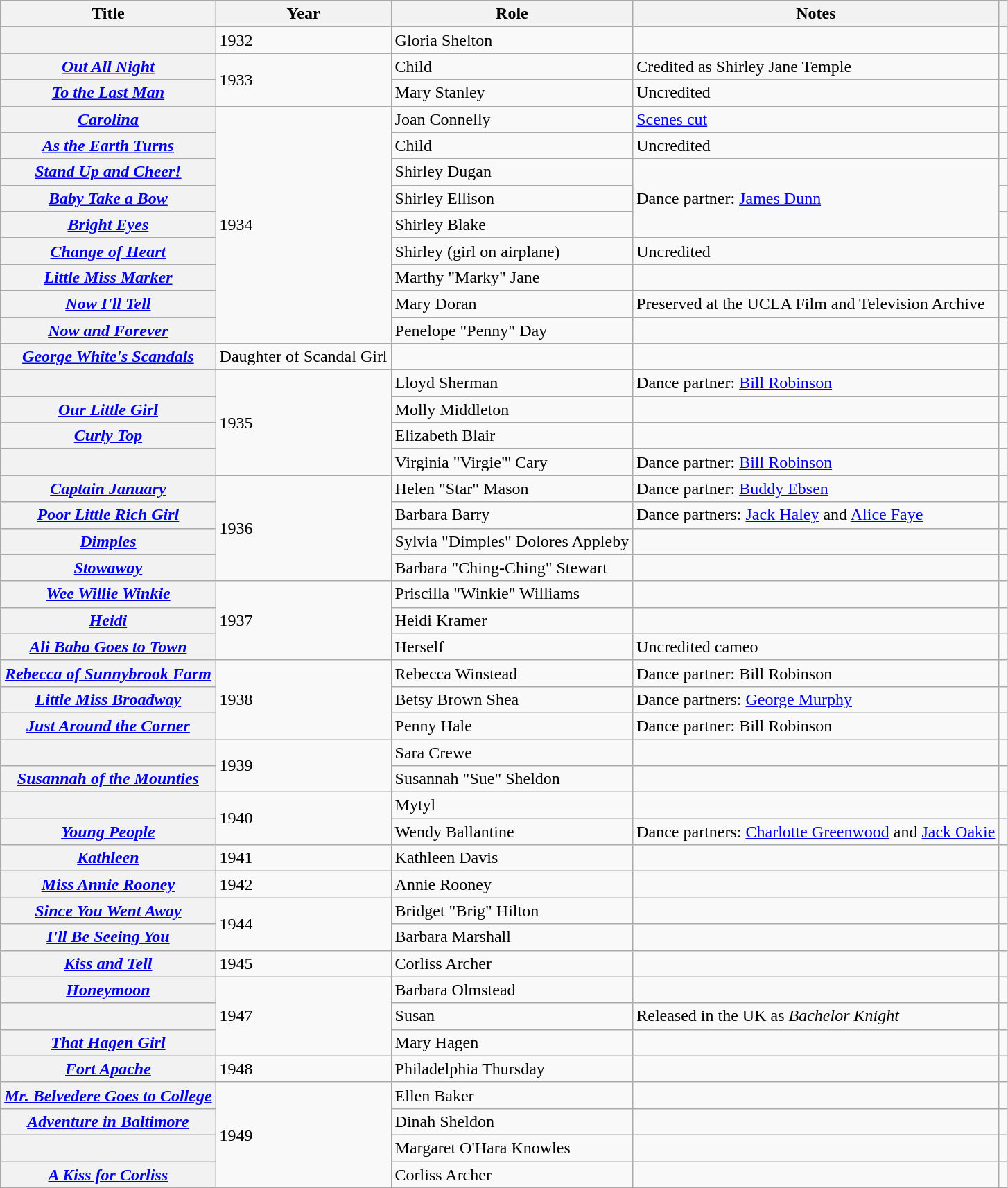<table class="wikitable sortable plainrowheaders">
<tr>
<th scope="col">Title</th>
<th scope="col">Year</th>
<th scope="col" class="unsortable">Role</th>
<th scope="col" class="unsortable">Notes</th>
<th scope="col" class="unsortable"></th>
</tr>
<tr>
<th scope="row"></th>
<td>1932</td>
<td>Gloria Shelton</td>
<td></td>
<td align="center"></td>
</tr>
<tr>
<th scope="row"><em><a href='#'>Out All Night</a></em></th>
<td rowspan=2>1933</td>
<td>Child</td>
<td>Credited as Shirley Jane Temple</td>
<td align="center"></td>
</tr>
<tr>
<th scope="row"><em><a href='#'>To the Last Man</a></em></th>
<td>Mary Stanley</td>
<td>Uncredited</td>
<td align="center"></td>
</tr>
<tr>
<th scope="row"><em><a href='#'>Carolina</a></em></th>
<td rowspan=10>1934</td>
<td>Joan Connelly</td>
<td><a href='#'>Scenes cut</a></td>
<td align="center"></td>
</tr>
<tr>
</tr>
<tr>
<th scope="row"><em><a href='#'>As the Earth Turns</a></em></th>
<td>Child</td>
<td>Uncredited</td>
<td align="center"></td>
</tr>
<tr>
<th scope="row"><em><a href='#'>Stand Up and Cheer!</a></em></th>
<td>Shirley Dugan</td>
<td rowspan=3>Dance partner: <a href='#'>James Dunn</a></td>
<td align="center"></td>
</tr>
<tr>
<th scope="row"><em><a href='#'>Baby Take a Bow</a></em></th>
<td>Shirley Ellison</td>
<td align="center"></td>
</tr>
<tr>
<th scope="row"><em><a href='#'>Bright Eyes</a></em></th>
<td>Shirley Blake</td>
<td align="center"></td>
</tr>
<tr>
<th scope="row"><em><a href='#'>Change of Heart</a></em></th>
<td>Shirley (girl on airplane)</td>
<td>Uncredited</td>
<td align="center"></td>
</tr>
<tr>
<th scope="row"><em><a href='#'>Little Miss Marker</a></em></th>
<td>Marthy "Marky" Jane</td>
<td></td>
<td align="center"></td>
</tr>
<tr>
<th scope="row"><em><a href='#'>Now I'll Tell</a></em></th>
<td>Mary Doran</td>
<td>Preserved at the UCLA Film and Television Archive</td>
<td align="center"></td>
</tr>
<tr>
<th scope="row"><em><a href='#'>Now and Forever</a></em></th>
<td>Penelope "Penny" Day</td>
<td></td>
<td align="center"></td>
</tr>
<tr>
<th scope="row"><em><a href='#'>George White's Scandals</a></em></th>
<td>Daughter of Scandal Girl</td>
<td></td>
<td align="center"></td>
</tr>
<tr>
<th scope="row"></th>
<td rowspan=4>1935</td>
<td>Lloyd Sherman</td>
<td>Dance partner: <a href='#'>Bill Robinson</a></td>
<td align="center"></td>
</tr>
<tr>
<th scope="row"><em><a href='#'>Our Little Girl</a></em></th>
<td>Molly Middleton</td>
<td></td>
<td align="center"></td>
</tr>
<tr>
<th scope="row"><em><a href='#'>Curly Top</a></em></th>
<td>Elizabeth Blair</td>
<td></td>
<td align="center"></td>
</tr>
<tr>
<th scope="row"></th>
<td>Virginia "Virgie"' Cary</td>
<td>Dance partner: <a href='#'>Bill Robinson</a></td>
<td align="center"></td>
</tr>
<tr>
<th scope="row"><em><a href='#'>Captain January</a></em></th>
<td rowspan=4>1936</td>
<td>Helen "Star" Mason</td>
<td>Dance partner: <a href='#'>Buddy Ebsen</a></td>
<td align="center"></td>
</tr>
<tr>
<th scope="row"><em><a href='#'>Poor Little Rich Girl</a></em></th>
<td>Barbara Barry</td>
<td>Dance partners: <a href='#'>Jack Haley</a> and <a href='#'>Alice Faye</a></td>
<td align="center"></td>
</tr>
<tr>
<th scope="row"><em><a href='#'>Dimples</a></em></th>
<td>Sylvia "Dimples" Dolores Appleby</td>
<td></td>
<td align="center"></td>
</tr>
<tr>
<th scope="row"><em><a href='#'>Stowaway</a></em></th>
<td>Barbara "Ching-Ching" Stewart</td>
<td></td>
<td align="center"></td>
</tr>
<tr>
<th scope="row"><em><a href='#'>Wee Willie Winkie</a></em></th>
<td rowspan=3>1937</td>
<td>Priscilla "Winkie" Williams</td>
<td></td>
<td align="center"></td>
</tr>
<tr>
<th scope="row"><em><a href='#'>Heidi</a></em></th>
<td>Heidi Kramer</td>
<td></td>
<td align="center"></td>
</tr>
<tr>
<th scope="row"><em><a href='#'>Ali Baba Goes to Town</a></em></th>
<td>Herself</td>
<td>Uncredited cameo</td>
<td align="center"></td>
</tr>
<tr>
<th scope="row"><em><a href='#'>Rebecca of Sunnybrook Farm</a></em></th>
<td rowspan=3>1938</td>
<td>Rebecca Winstead</td>
<td>Dance partner: Bill Robinson</td>
<td align="center"></td>
</tr>
<tr>
<th scope="row"><em><a href='#'>Little Miss Broadway</a></em></th>
<td>Betsy Brown Shea</td>
<td>Dance partners: <a href='#'>George Murphy</a></td>
<td align="center"></td>
</tr>
<tr>
<th scope="row"><em><a href='#'>Just Around the Corner</a></em></th>
<td>Penny Hale</td>
<td>Dance partner: Bill Robinson</td>
<td align="center"></td>
</tr>
<tr>
<th scope="row"></th>
<td rowspan=2>1939</td>
<td>Sara Crewe</td>
<td></td>
<td align="center"></td>
</tr>
<tr>
<th scope="row"><em><a href='#'>Susannah of the Mounties</a></em></th>
<td>Susannah "Sue" Sheldon</td>
<td></td>
<td align="center"></td>
</tr>
<tr>
<th scope="row"></th>
<td rowspan=2>1940</td>
<td>Mytyl</td>
<td></td>
<td align="center"></td>
</tr>
<tr>
<th scope="row"><em><a href='#'>Young People</a></em></th>
<td>Wendy Ballantine</td>
<td>Dance partners: <a href='#'>Charlotte Greenwood</a> and <a href='#'>Jack Oakie</a></td>
<td align="center"></td>
</tr>
<tr>
<th scope="row"><em><a href='#'>Kathleen</a></em></th>
<td>1941</td>
<td>Kathleen Davis</td>
<td></td>
<td align="center"></td>
</tr>
<tr>
<th scope="row"><em><a href='#'>Miss Annie Rooney</a></em></th>
<td>1942</td>
<td>Annie Rooney</td>
<td></td>
<td align="center"></td>
</tr>
<tr>
<th scope="row"><em><a href='#'>Since You Went Away</a></em></th>
<td rowspan=2>1944</td>
<td>Bridget "Brig" Hilton</td>
<td></td>
<td align="center"></td>
</tr>
<tr>
<th scope="row"><em><a href='#'>I'll Be Seeing You</a></em></th>
<td>Barbara Marshall</td>
<td></td>
<td align="center"></td>
</tr>
<tr>
<th scope="row"><em><a href='#'>Kiss and Tell</a></em></th>
<td>1945</td>
<td>Corliss Archer</td>
<td></td>
<td align="center"></td>
</tr>
<tr>
<th scope="row"><em><a href='#'>Honeymoon</a></em></th>
<td rowspan=3>1947</td>
<td>Barbara Olmstead</td>
<td></td>
<td align="center"></td>
</tr>
<tr>
<th scope="row"></th>
<td>Susan</td>
<td>Released in the UK as <em>Bachelor Knight</em></td>
<td align="center"></td>
</tr>
<tr>
<th scope="row"><em><a href='#'>That Hagen Girl</a></em></th>
<td>Mary Hagen</td>
<td></td>
<td align="center"></td>
</tr>
<tr>
<th scope="row"><em><a href='#'>Fort Apache</a></em></th>
<td>1948</td>
<td>Philadelphia Thursday</td>
<td></td>
<td align="center"></td>
</tr>
<tr>
<th scope="row"><em><a href='#'>Mr. Belvedere Goes to College</a></em></th>
<td rowspan=4>1949</td>
<td>Ellen Baker</td>
<td></td>
<td align="center"></td>
</tr>
<tr>
<th scope="row"><em><a href='#'>Adventure in Baltimore</a></em></th>
<td>Dinah Sheldon</td>
<td></td>
<td align="center"></td>
</tr>
<tr>
<th scope="row"></th>
<td>Margaret O'Hara Knowles</td>
<td></td>
<td align="center"></td>
</tr>
<tr>
<th scope="row"><em><a href='#'>A Kiss for Corliss</a></em></th>
<td>Corliss Archer</td>
<td></td>
<td align="center"></td>
</tr>
</table>
